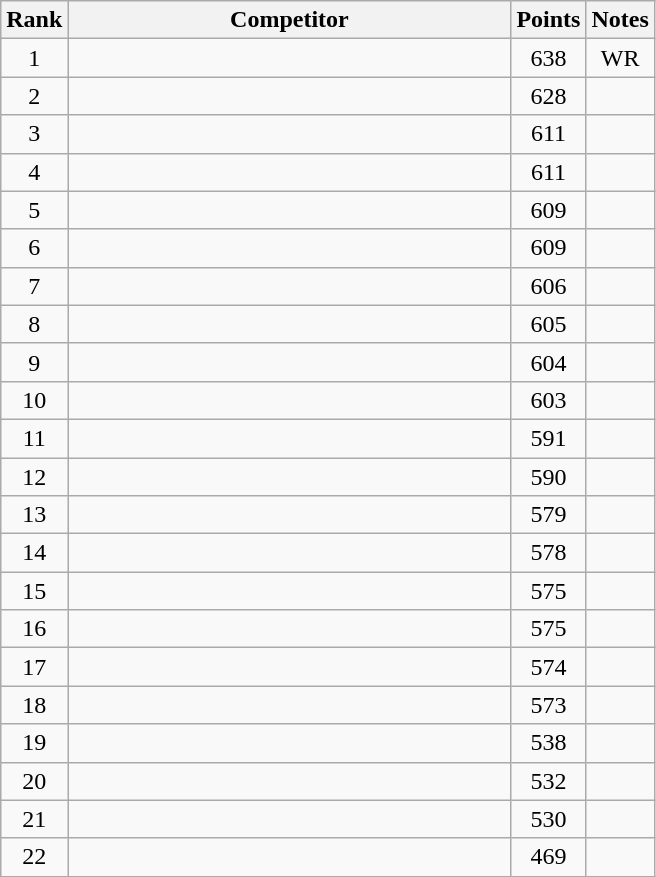<table class="wikitable" style="text-align:center">
<tr>
<th>Rank</th>
<th style="width:18em">Competitor</th>
<th>Points</th>
<th>Notes</th>
</tr>
<tr>
<td>1</td>
<td style="text-align:left"></td>
<td>638</td>
<td>WR</td>
</tr>
<tr>
<td>2</td>
<td style="text-align:left"></td>
<td>628</td>
<td></td>
</tr>
<tr>
<td>3</td>
<td style="text-align:left"></td>
<td>611</td>
<td></td>
</tr>
<tr>
<td>4</td>
<td style="text-align:left"></td>
<td>611</td>
<td></td>
</tr>
<tr>
<td>5</td>
<td style="text-align:left"></td>
<td>609</td>
<td></td>
</tr>
<tr>
<td>6</td>
<td style="text-align:left"></td>
<td>609</td>
<td></td>
</tr>
<tr>
<td>7</td>
<td style="text-align:left"></td>
<td>606</td>
<td></td>
</tr>
<tr>
<td>8</td>
<td style="text-align:left"></td>
<td>605</td>
<td></td>
</tr>
<tr>
<td>9</td>
<td style="text-align:left"></td>
<td>604</td>
<td></td>
</tr>
<tr>
<td>10</td>
<td style="text-align:left"></td>
<td>603</td>
<td></td>
</tr>
<tr>
<td>11</td>
<td style="text-align:left"></td>
<td>591</td>
<td></td>
</tr>
<tr>
<td>12</td>
<td style="text-align:left"></td>
<td>590</td>
<td></td>
</tr>
<tr>
<td>13</td>
<td style="text-align:left"></td>
<td>579</td>
<td></td>
</tr>
<tr>
<td>14</td>
<td style="text-align:left"></td>
<td>578</td>
<td></td>
</tr>
<tr>
<td>15</td>
<td style="text-align:left"></td>
<td>575</td>
<td></td>
</tr>
<tr>
<td>16</td>
<td style="text-align:left"></td>
<td>575</td>
<td></td>
</tr>
<tr>
<td>17</td>
<td style="text-align:left"></td>
<td>574</td>
<td></td>
</tr>
<tr>
<td>18</td>
<td style="text-align:left"></td>
<td>573</td>
<td></td>
</tr>
<tr>
<td>19</td>
<td style="text-align:left"></td>
<td>538</td>
<td></td>
</tr>
<tr>
<td>20</td>
<td style="text-align:left"></td>
<td>532</td>
<td></td>
</tr>
<tr>
<td>21</td>
<td style="text-align:left"></td>
<td>530</td>
<td></td>
</tr>
<tr>
<td>22</td>
<td style="text-align:left"></td>
<td>469</td>
<td></td>
</tr>
</table>
